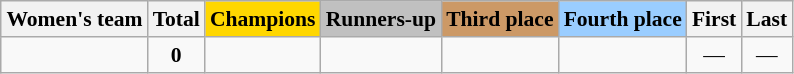<table class="wikitable" style="text-align: center; font-size: 90%; margin-left: 1em;">
<tr>
<th>Women's team</th>
<th>Total</th>
<th style="background-color: gold;">Champions</th>
<th style="background-color: silver;">Runners-up</th>
<th style="background-color: #cc9966;">Third place</th>
<th style="background-color: #9acdff;">Fourth place</th>
<th>First</th>
<th>Last</th>
</tr>
<tr>
<td style="text-align: left;"></td>
<td><strong>0</strong></td>
<td></td>
<td></td>
<td></td>
<td></td>
<td>—</td>
<td>—</td>
</tr>
</table>
